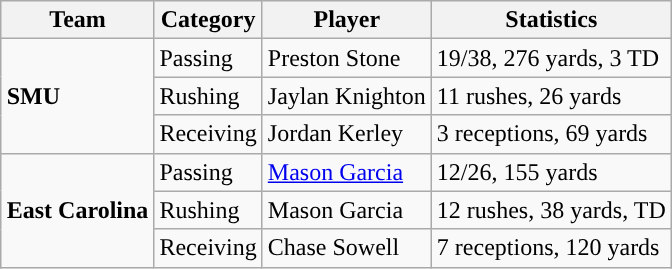<table class="wikitable" style="float: right;">
<tr>
<th>Team</th>
<th>Category</th>
<th>Player</th>
<th>Statistics</th>
</tr>
<tr>
<td rowspan=3><strong>SMU</strong></td>
<td>Passing</td>
<td>Preston Stone</td>
<td>19/38, 276 yards, 3 TD</td>
</tr>
<tr>
<td>Rushing</td>
<td>Jaylan Knighton</td>
<td>11 rushes, 26 yards</td>
</tr>
<tr>
<td>Receiving</td>
<td>Jordan Kerley</td>
<td>3 receptions, 69 yards</td>
</tr>
<tr>
<td rowspan=3><strong>East Carolina</strong></td>
<td>Passing</td>
<td><a href='#'>Mason Garcia</a></td>
<td>12/26, 155 yards</td>
</tr>
<tr>
<td>Rushing</td>
<td>Mason Garcia</td>
<td>12 rushes, 38 yards, TD</td>
</tr>
<tr>
<td>Receiving</td>
<td>Chase Sowell</td>
<td>7 receptions, 120 yards</td>
</tr>
</table>
